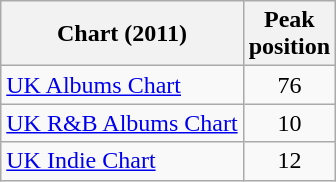<table class="wikitable sortable">
<tr>
<th>Chart (2011)</th>
<th>Peak<br>position</th>
</tr>
<tr>
<td><a href='#'>UK Albums Chart</a></td>
<td style="text-align:center;">76</td>
</tr>
<tr>
<td><a href='#'>UK R&B Albums Chart</a></td>
<td style="text-align:center;">10</td>
</tr>
<tr>
<td><a href='#'>UK Indie Chart</a></td>
<td style="text-align:center;">12</td>
</tr>
</table>
